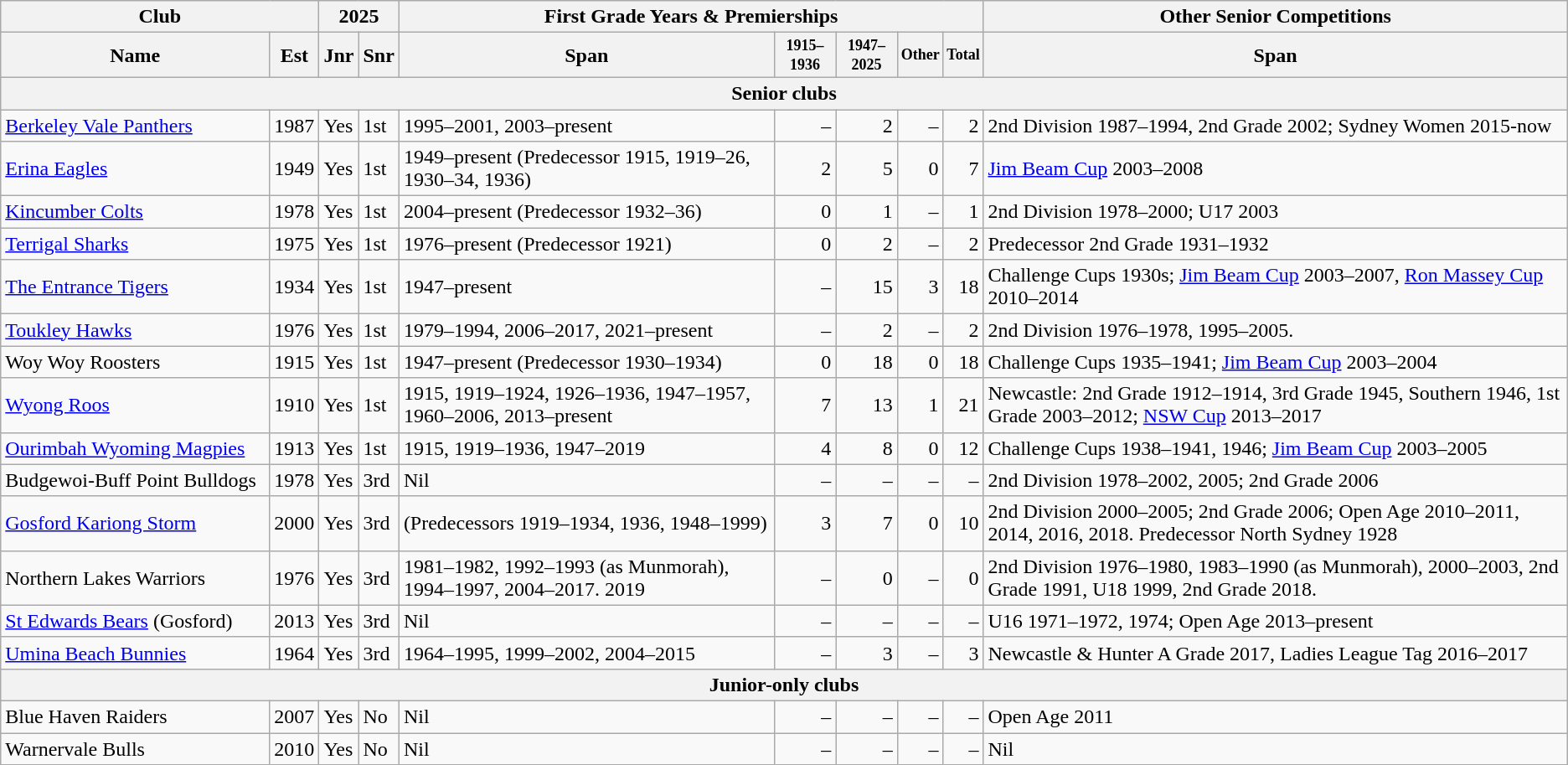<table class="wikitable sortable collapsible">
<tr>
<th colspan="2" style="text-align:center;">Club</th>
<th colspan="2" style="text-align:center;">2025</th>
<th colspan="5" style="text-align:center;">First Grade Years & Premierships</th>
<th>Other Senior Competitions</th>
</tr>
<tr>
<th style="width: 155pt;">Name</th>
<th>Est</th>
<th>Jnr</th>
<th>Snr</th>
<th>Span</th>
<th style="font-size:75%;">1915–1936</th>
<th style="font-size:75%;">1947–2025</th>
<th style="font-size:75%;">Other</th>
<th style="font-size:75%;">Total</th>
<th>Span</th>
</tr>
<tr>
<th colspan="10">Senior clubs</th>
</tr>
<tr valign="" top>
<td> <a href='#'>Berkeley Vale Panthers</a></td>
<td>1987</td>
<td>Yes</td>
<td>1st</td>
<td>1995–2001, 2003–present</td>
<td style="text-align:right;">–</td>
<td style="text-align:right;">2</td>
<td style="text-align:right;">–</td>
<td style="text-align:right;">2</td>
<td>2nd Division 1987–1994, 2nd Grade 2002; Sydney Women 2015-now</td>
</tr>
<tr valign="" top>
<td> <a href='#'>Erina Eagles</a></td>
<td>1949</td>
<td>Yes</td>
<td>1st</td>
<td>1949–present (Predecessor 1915, 1919–26, 1930–34, 1936)</td>
<td style="text-align:right;">2</td>
<td style="text-align:right;">5</td>
<td style="text-align:right;">0</td>
<td style="text-align:right;">7</td>
<td><a href='#'>Jim Beam Cup</a> 2003–2008</td>
</tr>
<tr valign="" top>
<td> <a href='#'>Kincumber Colts</a></td>
<td>1978</td>
<td>Yes</td>
<td>1st</td>
<td>2004–present (Predecessor 1932–36)</td>
<td style="text-align:right;">0</td>
<td style="text-align:right;">1</td>
<td style="text-align:right;">–</td>
<td style="text-align:right;">1</td>
<td>2nd Division 1978–2000; U17 2003</td>
</tr>
<tr valign="" top>
<td> <a href='#'>Terrigal Sharks</a></td>
<td>1975</td>
<td>Yes</td>
<td>1st</td>
<td>1976–present (Predecessor 1921)</td>
<td style="text-align:right;">0</td>
<td style="text-align:right;">2</td>
<td style="text-align:right;">–</td>
<td style="text-align:right;">2</td>
<td>Predecessor 2nd Grade 1931–1932</td>
</tr>
<tr valign="" top>
<td> <a href='#'>The Entrance Tigers</a></td>
<td>1934</td>
<td>Yes</td>
<td>1st</td>
<td>1947–present</td>
<td style="text-align:right;">–</td>
<td style="text-align:right;">15</td>
<td style="text-align:right;">3</td>
<td style="text-align:right;">18</td>
<td>Challenge Cups 1930s; <a href='#'>Jim Beam Cup</a> 2003–2007, <a href='#'>Ron Massey Cup</a> 2010–2014</td>
</tr>
<tr valign="" top>
<td> <a href='#'>Toukley Hawks</a></td>
<td>1976</td>
<td>Yes</td>
<td>1st</td>
<td>1979–1994, 2006–2017, 2021–present</td>
<td style="text-align:right;">–</td>
<td style="text-align:right;">2</td>
<td style="text-align:right;">–</td>
<td style="text-align:right;">2</td>
<td>2nd Division 1976–1978, 1995–2005.</td>
</tr>
<tr valign="" top>
<td> Woy Woy Roosters</td>
<td>1915</td>
<td>Yes</td>
<td>1st</td>
<td>1947–present (Predecessor 1930–1934)</td>
<td style="text-align:right;">0</td>
<td style="text-align:right;">18</td>
<td style="text-align:right;">0</td>
<td style="text-align:right;">18</td>
<td>Challenge Cups 1935–1941; <a href='#'>Jim Beam Cup</a> 2003–2004</td>
</tr>
<tr valign="" top>
<td> <a href='#'>Wyong Roos</a></td>
<td>1910</td>
<td>Yes</td>
<td>1st</td>
<td>1915, 1919–1924, 1926–1936, 1947–1957, 1960–2006, 2013–present</td>
<td style="text-align:right;">7</td>
<td style="text-align:right;">13</td>
<td style="text-align:right;">1</td>
<td style="text-align:right;">21</td>
<td>Newcastle: 2nd Grade 1912–1914, 3rd Grade 1945, Southern 1946, 1st Grade 2003–2012; <a href='#'>NSW Cup</a> 2013–2017</td>
</tr>
<tr valign="" top>
<td> <a href='#'>Ourimbah Wyoming Magpies</a></td>
<td>1913</td>
<td>Yes</td>
<td>1st</td>
<td>1915, 1919–1936, 1947–2019</td>
<td style="text-align:right;">4</td>
<td style="text-align:right;">8</td>
<td style="text-align:right;">0</td>
<td style="text-align:right;">12</td>
<td>Challenge Cups 1938–1941, 1946; <a href='#'>Jim Beam Cup</a> 2003–2005</td>
</tr>
<tr valign="" top>
<td> Budgewoi-Buff Point Bulldogs</td>
<td>1978</td>
<td>Yes</td>
<td>3rd</td>
<td>Nil</td>
<td style="text-align:right;">–</td>
<td style="text-align:right;">–</td>
<td style="text-align:right;">–</td>
<td style="text-align:right;">–</td>
<td>2nd Division 1978–2002, 2005; 2nd Grade 2006</td>
</tr>
<tr valign="" top>
<td> <a href='#'>Gosford Kariong Storm</a></td>
<td>2000</td>
<td>Yes</td>
<td>3rd</td>
<td>(Predecessors 1919–1934, 1936, 1948–1999)</td>
<td style="text-align:right;">3</td>
<td style="text-align:right;">7</td>
<td style="text-align:right;">0</td>
<td style="text-align:right;">10</td>
<td>2nd Division 2000–2005; 2nd Grade 2006; Open Age 2010–2011, 2014, 2016, 2018. Predecessor North Sydney 1928</td>
</tr>
<tr valign="" top>
<td> Northern Lakes Warriors</td>
<td>1976</td>
<td>Yes</td>
<td>3rd</td>
<td>1981–1982, 1992–1993 (as Munmorah), 1994–1997, 2004–2017. 2019</td>
<td style="text-align:right;">–</td>
<td style="text-align:right;">0</td>
<td style="text-align:right;">–</td>
<td style="text-align:right;">0</td>
<td>2nd Division 1976–1980, 1983–1990 (as Munmorah), 2000–2003, 2nd Grade 1991, U18 1999, 2nd Grade 2018.</td>
</tr>
<tr valign="" top>
<td> <a href='#'>St Edwards Bears</a> (Gosford)</td>
<td>2013</td>
<td>Yes</td>
<td>3rd</td>
<td>Nil</td>
<td style="text-align:right;">–</td>
<td style="text-align:right;">–</td>
<td style="text-align:right;">–</td>
<td style="text-align:right;">–</td>
<td>U16 1971–1972, 1974; Open Age 2013–present</td>
</tr>
<tr valign="" top>
<td> <a href='#'>Umina Beach Bunnies</a></td>
<td>1964</td>
<td>Yes</td>
<td>3rd</td>
<td>1964–1995, 1999–2002, 2004–2015</td>
<td style="text-align:right;">–</td>
<td style="text-align:right;">3</td>
<td style="text-align:right;">–</td>
<td style="text-align:right;">3</td>
<td>Newcastle & Hunter A Grade 2017, Ladies League Tag 2016–2017</td>
</tr>
<tr>
<th colspan="10">Junior-only clubs</th>
</tr>
<tr valign="" top>
<td> Blue Haven Raiders</td>
<td>2007</td>
<td>Yes</td>
<td>No</td>
<td>Nil</td>
<td style="text-align:right;">–</td>
<td style="text-align:right;">–</td>
<td style="text-align:right;">–</td>
<td style="text-align:right;">–</td>
<td>Open Age 2011</td>
</tr>
<tr valign="" top>
<td> Warnervale Bulls</td>
<td>2010</td>
<td>Yes</td>
<td>No</td>
<td>Nil</td>
<td style="text-align:right;">–</td>
<td style="text-align:right;">–</td>
<td style="text-align:right;">–</td>
<td style="text-align:right;">–</td>
<td>Nil</td>
</tr>
</table>
